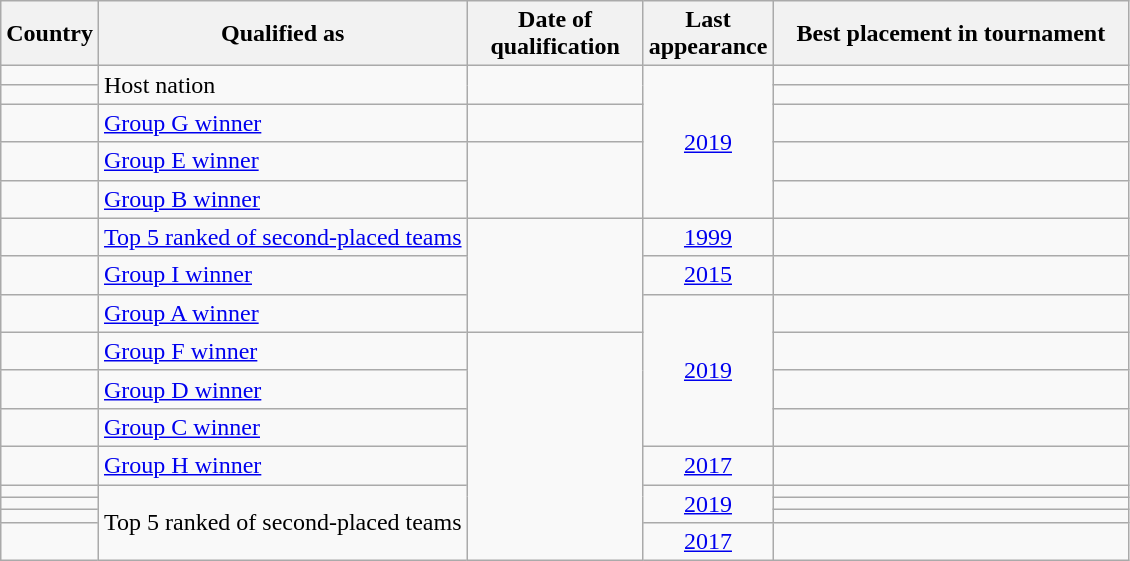<table class="wikitable sortable">
<tr>
<th>Country</th>
<th>Qualified as</th>
<th scope="col" width="110">Date of qualification</th>
<th scope="col" width="50">Last appearance</th>
<th scope="col" width="230">Best placement in tournament</th>
</tr>
<tr>
<td></td>
<td rowspan=2>Host nation</td>
<td rowspan=2></td>
<td align=center rowspan=5><a href='#'>2019</a></td>
<td></td>
</tr>
<tr>
<td></td>
<td></td>
</tr>
<tr>
<td></td>
<td><a href='#'>Group G winner</a></td>
<td></td>
<td></td>
</tr>
<tr>
<td></td>
<td><a href='#'>Group E winner</a></td>
<td rowspan=2></td>
<td></td>
</tr>
<tr>
<td></td>
<td><a href='#'>Group B winner</a></td>
<td></td>
</tr>
<tr>
<td></td>
<td><a href='#'>Top 5 ranked of second-placed teams</a></td>
<td rowspan=3></td>
<td align=center><a href='#'>1999</a></td>
<td></td>
</tr>
<tr>
<td></td>
<td><a href='#'>Group I winner</a></td>
<td align=center><a href='#'>2015</a></td>
<td></td>
</tr>
<tr>
<td></td>
<td><a href='#'>Group A winner</a></td>
<td align=center rowspan=4><a href='#'>2019</a></td>
<td></td>
</tr>
<tr>
<td></td>
<td><a href='#'>Group F winner</a></td>
<td rowspan=8></td>
<td></td>
</tr>
<tr>
<td></td>
<td><a href='#'>Group D winner</a></td>
<td></td>
</tr>
<tr>
<td></td>
<td><a href='#'>Group C winner</a></td>
<td></td>
</tr>
<tr>
<td></td>
<td><a href='#'>Group H winner</a></td>
<td align=center><a href='#'>2017</a></td>
<td></td>
</tr>
<tr>
<td></td>
<td rowspan=4>Top 5 ranked of second-placed teams</td>
<td align=center rowspan=3><a href='#'>2019</a></td>
<td></td>
</tr>
<tr>
<td></td>
<td></td>
</tr>
<tr>
<td></td>
<td></td>
</tr>
<tr>
<td></td>
<td align=center><a href='#'>2017</a></td>
<td></td>
</tr>
</table>
